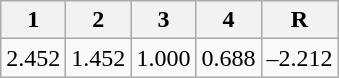<table class="wikitable" border="1">
<tr>
<th>1</th>
<th>2</th>
<th>3</th>
<th>4</th>
<th>R</th>
</tr>
<tr>
<td>2.452</td>
<td>1.452</td>
<td>1.000</td>
<td>0.688</td>
<td>–2.212</td>
</tr>
</table>
